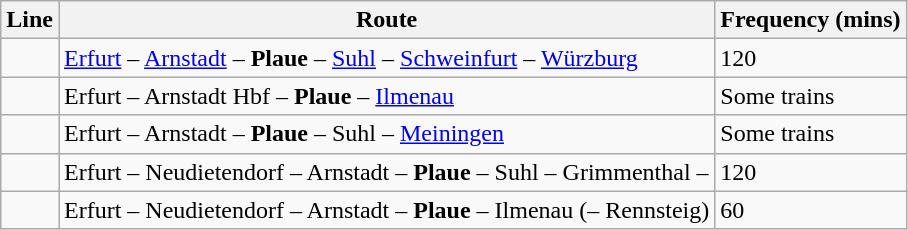<table class="wikitable">
<tr>
<th>Line</th>
<th>Route</th>
<th>Frequency (mins)</th>
</tr>
<tr>
<td></td>
<td><a href='#'>Erfurt</a> – <a href='#'>Arnstadt</a> – <strong>Plaue</strong> – <a href='#'>Suhl</a> – <a href='#'>Schweinfurt</a> – <a href='#'>Würzburg</a></td>
<td>120</td>
</tr>
<tr>
<td></td>
<td>Erfurt – Arnstadt Hbf – <strong>Plaue</strong> – <a href='#'>Ilmenau</a></td>
<td>Some trains</td>
</tr>
<tr>
<td></td>
<td>Erfurt – Arnstadt – <strong>Plaue</strong> – Suhl – <a href='#'>Meiningen</a></td>
<td>Some trains</td>
</tr>
<tr>
<td></td>
<td>Erfurt – Neudietendorf – Arnstadt – <strong>Plaue</strong> – Suhl – Grimmenthal – </td>
<td>120</td>
</tr>
<tr>
<td></td>
<td>Erfurt – Neudietendorf – Arnstadt – <strong>Plaue</strong> – Ilmenau (– Rennsteig)</td>
<td>60</td>
</tr>
</table>
